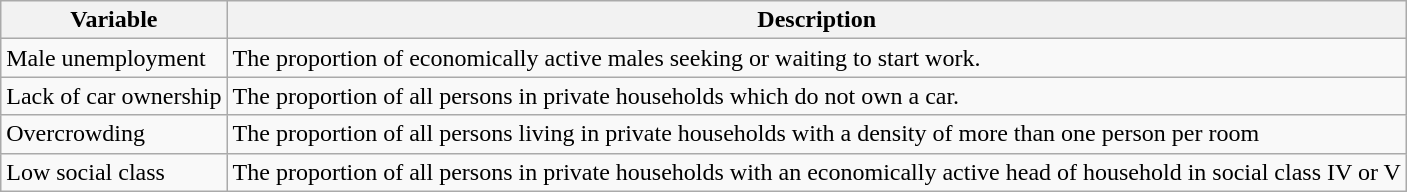<table class="wikitable">
<tr>
<th>Variable</th>
<th>Description</th>
</tr>
<tr>
<td>Male unemployment</td>
<td>The proportion of economically active males seeking or waiting to start work.</td>
</tr>
<tr>
<td>Lack of car ownership</td>
<td>The proportion of all persons in private households which do not own a car.</td>
</tr>
<tr>
<td>Overcrowding</td>
<td>The proportion of all persons living in private households with a density of more than one person per room</td>
</tr>
<tr>
<td>Low social class</td>
<td>The proportion of all persons in private households with an economically active head of household in social class IV or V</td>
</tr>
</table>
